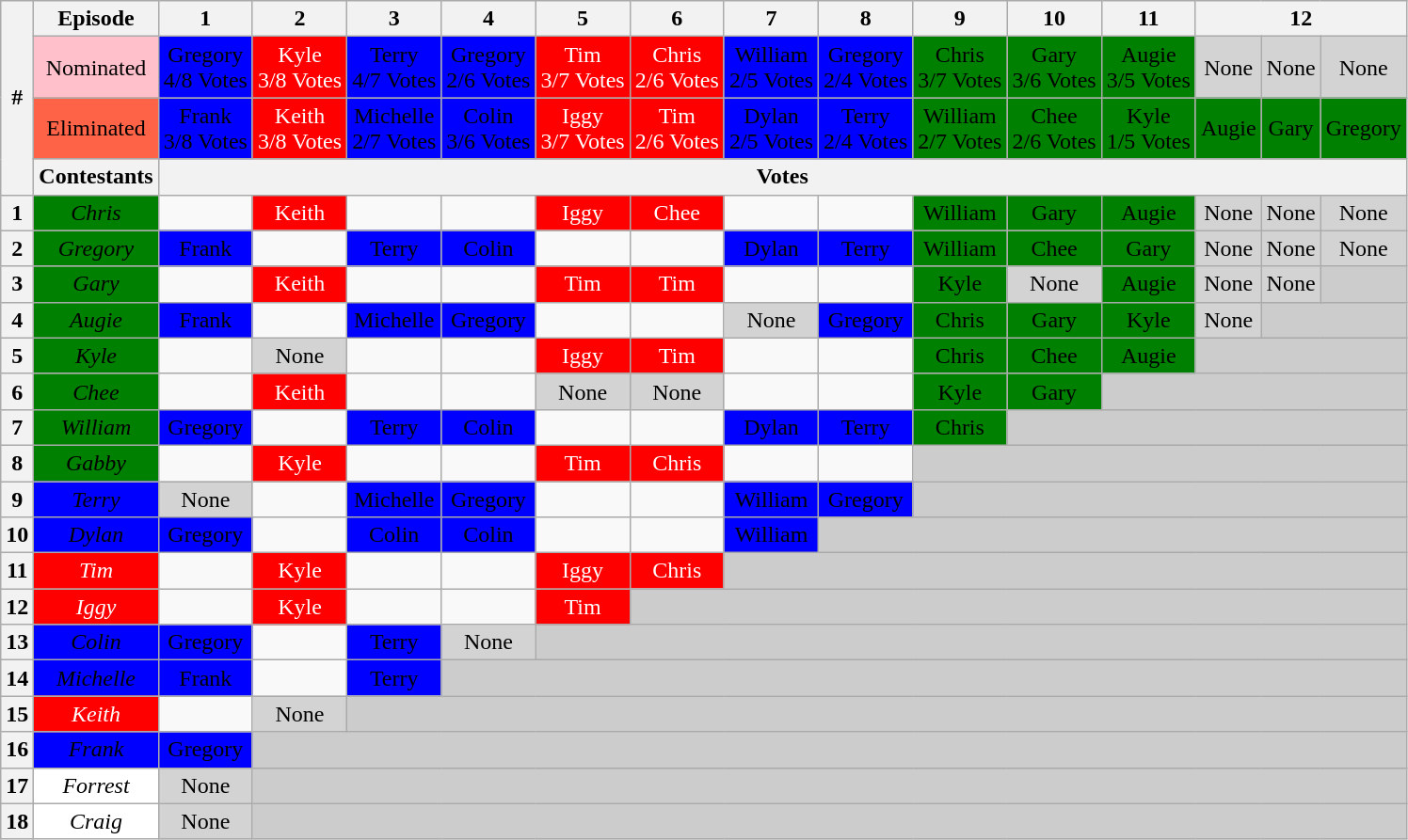<table class="wikitable" style="text-align:center">
<tr>
<th rowspan="4">#</th>
<th>Episode</th>
<th>1</th>
<th>2</th>
<th>3</th>
<th>4</th>
<th>5</th>
<th>6</th>
<th>7</th>
<th>8</th>
<th>9</th>
<th>10</th>
<th>11</th>
<th colspan="3">12</th>
</tr>
<tr>
<td bgcolor="pink">Nominated</td>
<td bgcolor="blue"><span>Gregory<br>4/8 Votes</span></td>
<td style="background-color:red; color:white;">Kyle<br>3/8 Votes</td>
<td bgcolor="blue"><span>Terry<br>4/7 Votes</span></td>
<td bgcolor="blue"><span>Gregory<br>2/6 Votes</span></td>
<td style="background-color:red; color:white;">Tim<br>3/7 Votes</td>
<td style="background-color:red; color:white;">Chris<br>2/6 Votes</td>
<td bgcolor="blue"><span>William<br>2/5 Votes</span></td>
<td bgcolor="blue"><span>Gregory<br>2/4 Votes</span></td>
<td bgcolor="green"><span>Chris<br>3/7 Votes</span></td>
<td bgcolor="green"><span>Gary<br>3/6 Votes</span></td>
<td bgcolor="green"><span>Augie<br>3/5 Votes</span></td>
<td bgcolor="lightgrey"><span>None</span></td>
<td bgcolor="lightgrey"><span>None</span></td>
<td bgcolor="lightgrey"><span>None</span></td>
</tr>
<tr>
<td bgcolor="tomato">Eliminated</td>
<td bgcolor="blue"><span>Frank<br>3/8 Votes</span></td>
<td style="background-color:red; color:white;">Keith<br>3/8 Votes</td>
<td bgcolor="blue"><span>Michelle<br>2/7 Votes</span></td>
<td bgcolor="blue"><span>Colin<br>3/6 Votes</span></td>
<td style="background-color:red; color:white;">Iggy<br>3/7 Votes</td>
<td style="background-color:red; color:white;">Tim<br>2/6 Votes</td>
<td bgcolor="blue"><span>Dylan<br>2/5 Votes</span></td>
<td bgcolor="blue"><span>Terry<br>2/4 Votes</span></td>
<td bgcolor="green"><span>William<br>2/7 Votes</span></td>
<td bgcolor="green"><span>Chee<br>2/6 Votes</span></td>
<td bgcolor="green"><span>Kyle<br>1/5 Votes</span></td>
<td bgcolor="green"><span>Augie</span></td>
<td bgcolor="green"><span>Gary</span></td>
<td bgcolor="green"><span>Gregory</span></td>
</tr>
<tr>
<th>Contestants</th>
<th colspan="14">Votes</th>
</tr>
<tr>
<th>1</th>
<td bgcolor="green"><span><em>Chris</em></span></td>
<td></td>
<td style="background-color:red; color:white;">Keith</td>
<td></td>
<td></td>
<td style="background-color:red; color:white;">Iggy</td>
<td style="background-color:red; color:white;">Chee</td>
<td></td>
<td></td>
<td bgcolor="green"><span>William</span></td>
<td bgcolor="green"><span>Gary</span></td>
<td bgcolor="green"><span>Augie</span></td>
<td bgcolor="lightgray"><span>None</span></td>
<td bgcolor="lightgray"><span>None</span></td>
<td bgcolor="lightgray"><span>None</span></td>
</tr>
<tr>
<th>2</th>
<td bgcolor="green"><span><em>Gregory</em></span></td>
<td bgcolor="blue"><span>Frank</span></td>
<td></td>
<td bgcolor="blue"><span>Terry</span></td>
<td bgcolor="blue"><span>Colin</span></td>
<td></td>
<td></td>
<td bgcolor="blue"><span>Dylan</span></td>
<td bgcolor="blue"><span>Terry</span></td>
<td bgcolor="green"><span>William</span></td>
<td bgcolor="green"><span>Chee</span></td>
<td bgcolor="green"><span>Gary</span></td>
<td bgcolor="lightgray"><span>None</span></td>
<td bgcolor="lightgray"><span>None</span></td>
<td bgcolor="lightgray"><span>None</span></td>
</tr>
<tr>
<th>3</th>
<td bgcolor="green"><span><em>Gary</em></span></td>
<td></td>
<td style="background-color:red; color:white;">Keith</td>
<td></td>
<td></td>
<td style="background-color:red; color:white;">Tim</td>
<td style="background-color:red; color:white;">Tim</td>
<td></td>
<td></td>
<td bgcolor="green"><span>Kyle</span></td>
<td bgcolor="lightgray"><span>None</span></td>
<td bgcolor="green"><span>Augie</span></td>
<td bgcolor="lightgray"><span>None</span></td>
<td bgcolor="lightgray"><span>None</span></td>
<td bgcolor="#CCCCCC"></td>
</tr>
<tr>
<th>4</th>
<td bgcolor="green"><span><em>Augie</em></span></td>
<td bgcolor="blue"><span>Frank</span></td>
<td></td>
<td bgcolor="blue"><span>Michelle</span></td>
<td bgcolor="blue"><span>Gregory</span></td>
<td></td>
<td></td>
<td bgcolor="lightgray"><span>None</span></td>
<td bgcolor="blue"><span>Gregory</span></td>
<td bgcolor="green"><span>Chris</span></td>
<td bgcolor="green"><span>Gary</span></td>
<td bgcolor="green"><span>Kyle</span></td>
<td bgcolor="lightgray"><span>None</span></td>
<td colspan="2" bgcolor="#CCCCCC"></td>
</tr>
<tr>
<th>5</th>
<td bgcolor="green"><span><em>Kyle</em></span></td>
<td></td>
<td bgcolor="lightgray"><span>None</span></td>
<td></td>
<td></td>
<td style="background-color:red; color:white;">Iggy</td>
<td style="background-color:red; color:white;">Tim</td>
<td></td>
<td></td>
<td bgcolor="green"><span>Chris</span></td>
<td bgcolor="green"><span>Chee</span></td>
<td bgcolor="green"><span>Augie</span></td>
<td colspan="3" bgcolor="#CCCCCC"></td>
</tr>
<tr>
<th>6</th>
<td bgcolor="green"><span><em>Chee</em></span></td>
<td></td>
<td style="background-color:red; color:white;">Keith</td>
<td></td>
<td></td>
<td bgcolor="lightgray"><span>None</span></td>
<td bgcolor="lightgray"><span>None</span></td>
<td></td>
<td></td>
<td bgcolor="green"><span>Kyle</span></td>
<td bgcolor="green"><span>Gary</span></td>
<td colspan="4" bgcolor="#CCCCCC"></td>
</tr>
<tr>
<th>7</th>
<td bgcolor="green"><span><em>William</em></span></td>
<td bgcolor="blue"><span>Gregory</span></td>
<td></td>
<td bgcolor="blue"><span>Terry</span></td>
<td bgcolor="blue"><span>Colin</span></td>
<td></td>
<td></td>
<td bgcolor="blue"><span>Dylan</span></td>
<td bgcolor="blue"><span>Terry</span></td>
<td bgcolor="green"><span>Chris</span></td>
<td colspan="5" bgcolor="#CCCCCC"></td>
</tr>
<tr>
<th>8</th>
<td bgcolor="green"><span><em>Gabby</em></span></td>
<td></td>
<td style="background-color:red; color:white;">Kyle</td>
<td></td>
<td></td>
<td style="background-color:red; color:white;">Tim</td>
<td style="background-color:red; color:white;">Chris</td>
<td></td>
<td></td>
<td colspan="6" bgcolor="#CCCCCC"></td>
</tr>
<tr>
<th>9</th>
<td bgcolor="blue"><span><em>Terry</em></span></td>
<td bgcolor="lightgray"><span>None</span></td>
<td></td>
<td bgcolor="blue"><span>Michelle</span></td>
<td bgcolor="blue"><span>Gregory</span></td>
<td></td>
<td></td>
<td bgcolor="blue"><span>William</span></td>
<td bgcolor="blue"><span>Gregory</span></td>
<td colspan="6" bgcolor="#CCCCCC"></td>
</tr>
<tr>
<th>10</th>
<td bgcolor="blue"><span><em>Dylan</em></span></td>
<td bgcolor="blue"><span>Gregory</span></td>
<td></td>
<td bgcolor="blue"><span>Colin</span></td>
<td bgcolor="blue"><span>Colin</span></td>
<td></td>
<td></td>
<td bgcolor="blue"><span>William</span></td>
<td colspan="7" bgcolor="#CCCCCC"></td>
</tr>
<tr>
<th>11</th>
<td style="background-color:red; color:white;"><em>Tim</em></td>
<td></td>
<td style="background-color:red; color:white;">Kyle</td>
<td></td>
<td></td>
<td style="background-color:red; color:white;">Iggy</td>
<td style="background-color:red; color:white;">Chris</td>
<td colspan="8" bgcolor="#CCCCCC"></td>
</tr>
<tr>
<th>12</th>
<td style="background-color:red; color:white;"><em>Iggy</em></td>
<td></td>
<td style="background-color:red; color:white;">Kyle</td>
<td></td>
<td></td>
<td style="background-color:red; color:white;">Tim</td>
<td colspan="9" bgcolor="#CCCCCC"></td>
</tr>
<tr>
<th>13</th>
<td bgcolor="blue"><span><em>Colin</em></span></td>
<td bgcolor="blue"><span>Gregory</span></td>
<td></td>
<td bgcolor="blue"><span>Terry</span></td>
<td bgcolor="lightgray"><span>None</span></td>
<td colspan="10" bgcolor="#CCCCCC"></td>
</tr>
<tr>
<th>14</th>
<td bgcolor="blue"><span><em>Michelle</em></span></td>
<td bgcolor="blue"><span>Frank</span></td>
<td></td>
<td bgcolor="blue"><span>Terry</span></td>
<td colspan="11" bgcolor="#CCCCCC"></td>
</tr>
<tr>
<th>15</th>
<td style="background-color:red; color:white;"><em>Keith</em></td>
<td></td>
<td bgcolor="lightgray"><span>None</span></td>
<td colspan="12" bgcolor="#CCCCCC"></td>
</tr>
<tr>
<th>16</th>
<td bgcolor="blue"><span><em>Frank</em></span></td>
<td bgcolor="blue"><span>Gregory</span></td>
<td colspan="13" bgcolor="#CCCCCC"></td>
</tr>
<tr>
<th>17</th>
<td bgcolor="white"><span><em>Forrest</em></span></td>
<td bgcolor="lightgray"><span>None</span></td>
<td colspan="13" bgcolor="#CCCCCC"></td>
</tr>
<tr>
<th>18</th>
<td bgcolor="white"><span><em>Craig</em></span></td>
<td bgcolor="lightgray"><span>None</span></td>
<td colspan="13" bgcolor="#CCCCCC"></td>
</tr>
</table>
